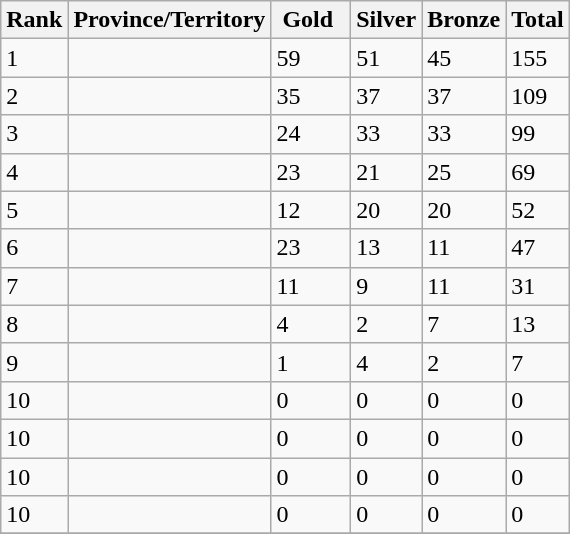<table class="wikitable">
<tr>
<th><strong>Rank</strong></th>
<th><strong>Province/Territory</strong></th>
<th bgcolor="gold"><strong> Gold  </strong></th>
<th bgcolor="silver"><strong>Silver</strong></th>
<th bgcolor="CC9966"><strong>Bronze</strong></th>
<th><strong>Total</strong></th>
</tr>
<tr>
<td>1</td>
<td><strong></strong></td>
<td>59</td>
<td>51</td>
<td>45</td>
<td>155</td>
</tr>
<tr>
<td>2</td>
<td></td>
<td>35</td>
<td>37</td>
<td>37</td>
<td>109</td>
</tr>
<tr>
<td>3</td>
<td></td>
<td>24</td>
<td>33</td>
<td>33</td>
<td>99</td>
</tr>
<tr>
<td>4</td>
<td></td>
<td>23</td>
<td>21</td>
<td>25</td>
<td>69</td>
</tr>
<tr>
<td>5</td>
<td></td>
<td>12</td>
<td>20</td>
<td>20</td>
<td>52</td>
</tr>
<tr>
<td>6</td>
<td></td>
<td>23</td>
<td>13</td>
<td>11</td>
<td>47</td>
</tr>
<tr>
<td>7</td>
<td></td>
<td>11</td>
<td>9</td>
<td>11</td>
<td>31</td>
</tr>
<tr>
<td>8</td>
<td></td>
<td>4</td>
<td>2</td>
<td>7</td>
<td>13</td>
</tr>
<tr>
<td>9</td>
<td></td>
<td>1</td>
<td>4</td>
<td>2</td>
<td>7</td>
</tr>
<tr>
<td>10</td>
<td></td>
<td>0</td>
<td>0</td>
<td>0</td>
<td>0</td>
</tr>
<tr>
<td>10</td>
<td></td>
<td>0</td>
<td>0</td>
<td>0</td>
<td>0</td>
</tr>
<tr>
<td>10</td>
<td></td>
<td>0</td>
<td>0</td>
<td>0</td>
<td>0</td>
</tr>
<tr>
<td>10</td>
<td></td>
<td>0</td>
<td>0</td>
<td>0</td>
<td>0</td>
</tr>
<tr>
</tr>
</table>
